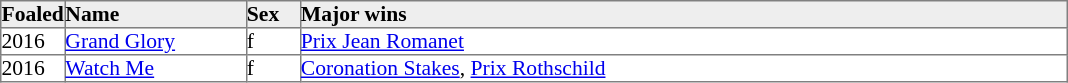<table border="1" cellpadding="0" style="border-collapse: collapse; font-size:90%">
<tr bgcolor="#eeeeee">
<td width="35px"><strong>Foaled</strong></td>
<td width="120px"><strong>Name</strong></td>
<td width="35px"><strong>Sex</strong></td>
<td width="510px"><strong>Major wins</strong></td>
</tr>
<tr>
<td>2016</td>
<td><a href='#'>Grand Glory</a></td>
<td>f</td>
<td><a href='#'>Prix Jean Romanet</a></td>
</tr>
<tr>
<td>2016</td>
<td><a href='#'>Watch Me</a></td>
<td>f</td>
<td><a href='#'>Coronation Stakes</a>, <a href='#'>Prix Rothschild</a></td>
</tr>
</table>
